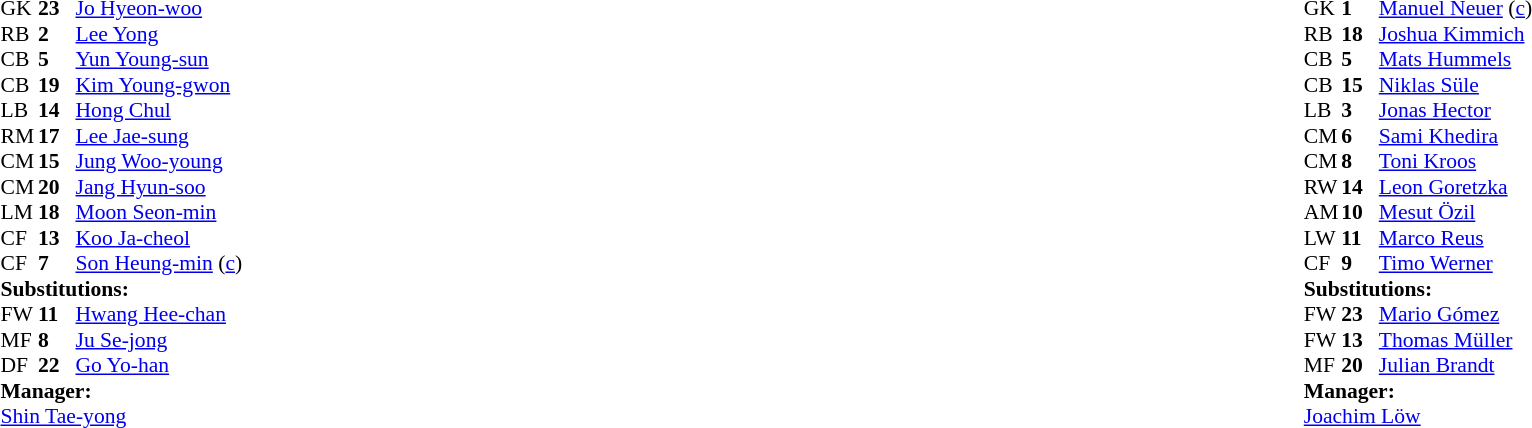<table width="100%">
<tr>
<td valign="top" width="40%"><br><table style="font-size:90%" cellspacing="0" cellpadding="0">
<tr>
<th width=25></th>
<th width=25></th>
</tr>
<tr>
<td>GK</td>
<td><strong>23</strong></td>
<td><a href='#'>Jo Hyeon-woo</a></td>
</tr>
<tr>
<td>RB</td>
<td><strong>2</strong></td>
<td><a href='#'>Lee Yong</a></td>
</tr>
<tr>
<td>CB</td>
<td><strong>5</strong></td>
<td><a href='#'>Yun Young-sun</a></td>
</tr>
<tr>
<td>CB</td>
<td><strong>19</strong></td>
<td><a href='#'>Kim Young-gwon</a></td>
</tr>
<tr>
<td>LB</td>
<td><strong>14</strong></td>
<td><a href='#'>Hong Chul</a></td>
</tr>
<tr>
<td>RM</td>
<td><strong>17</strong></td>
<td><a href='#'>Lee Jae-sung</a></td>
<td></td>
</tr>
<tr>
<td>CM</td>
<td><strong>15</strong></td>
<td><a href='#'>Jung Woo-young</a></td>
<td></td>
</tr>
<tr>
<td>CM</td>
<td><strong>20</strong></td>
<td><a href='#'>Jang Hyun-soo</a></td>
</tr>
<tr>
<td>LM</td>
<td><strong>18</strong></td>
<td><a href='#'>Moon Seon-min</a></td>
<td></td>
<td></td>
</tr>
<tr>
<td>CF</td>
<td><strong>13</strong></td>
<td><a href='#'>Koo Ja-cheol</a></td>
<td></td>
<td></td>
</tr>
<tr>
<td>CF</td>
<td><strong>7</strong></td>
<td><a href='#'>Son Heung-min</a> (<a href='#'>c</a>)</td>
<td></td>
</tr>
<tr>
<td colspan=3><strong>Substitutions:</strong></td>
</tr>
<tr>
<td>FW</td>
<td><strong>11</strong></td>
<td><a href='#'>Hwang Hee-chan</a></td>
<td></td>
<td></td>
<td></td>
</tr>
<tr>
<td>MF</td>
<td><strong>8</strong></td>
<td><a href='#'>Ju Se-jong</a></td>
<td></td>
<td></td>
</tr>
<tr>
<td>DF</td>
<td><strong>22</strong></td>
<td><a href='#'>Go Yo-han</a></td>
<td></td>
<td></td>
</tr>
<tr>
<td colspan=3><strong>Manager:</strong></td>
</tr>
<tr>
<td colspan=3><a href='#'>Shin Tae-yong</a></td>
</tr>
</table>
</td>
<td valign="top"></td>
<td valign="top" width="50%"><br><table style="font-size:90%; margin:auto" cellspacing="0" cellpadding="0">
<tr>
<th width=25></th>
<th width=25></th>
</tr>
<tr>
<td>GK</td>
<td><strong>1</strong></td>
<td><a href='#'>Manuel Neuer</a> (<a href='#'>c</a>)</td>
</tr>
<tr>
<td>RB</td>
<td><strong>18</strong></td>
<td><a href='#'>Joshua Kimmich</a></td>
</tr>
<tr>
<td>CB</td>
<td><strong>5</strong></td>
<td><a href='#'>Mats Hummels</a></td>
</tr>
<tr>
<td>CB</td>
<td><strong>15</strong></td>
<td><a href='#'>Niklas Süle</a></td>
</tr>
<tr>
<td>LB</td>
<td><strong>3</strong></td>
<td><a href='#'>Jonas Hector</a></td>
<td></td>
<td></td>
</tr>
<tr>
<td>CM</td>
<td><strong>6</strong></td>
<td><a href='#'>Sami Khedira</a></td>
<td></td>
<td></td>
</tr>
<tr>
<td>CM</td>
<td><strong>8</strong></td>
<td><a href='#'>Toni Kroos</a></td>
</tr>
<tr>
<td>RW</td>
<td><strong>14</strong></td>
<td><a href='#'>Leon Goretzka</a></td>
<td></td>
<td></td>
</tr>
<tr>
<td>AM</td>
<td><strong>10</strong></td>
<td><a href='#'>Mesut Özil</a></td>
</tr>
<tr>
<td>LW</td>
<td><strong>11</strong></td>
<td><a href='#'>Marco Reus</a></td>
</tr>
<tr>
<td>CF</td>
<td><strong>9</strong></td>
<td><a href='#'>Timo Werner</a></td>
</tr>
<tr>
<td colspan=3><strong>Substitutions:</strong></td>
</tr>
<tr>
<td>FW</td>
<td><strong>23</strong></td>
<td><a href='#'>Mario Gómez</a></td>
<td></td>
<td></td>
</tr>
<tr>
<td>FW</td>
<td><strong>13</strong></td>
<td><a href='#'>Thomas Müller</a></td>
<td></td>
<td></td>
</tr>
<tr>
<td>MF</td>
<td><strong>20</strong></td>
<td><a href='#'>Julian Brandt</a></td>
<td></td>
<td></td>
</tr>
<tr>
<td colspan=3><strong>Manager:</strong></td>
</tr>
<tr>
<td colspan=3><a href='#'>Joachim Löw</a></td>
</tr>
</table>
</td>
</tr>
</table>
